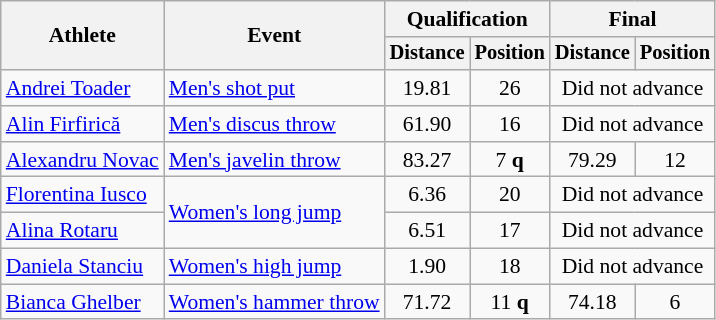<table class=wikitable style="font-size:90%">
<tr>
<th rowspan="2">Athlete</th>
<th rowspan="2">Event</th>
<th colspan="2">Qualification</th>
<th colspan="2">Final</th>
</tr>
<tr style="font-size:95%">
<th>Distance</th>
<th>Position</th>
<th>Distance</th>
<th>Position</th>
</tr>
<tr align=center>
<td align=left><a href='#'>Andrei Toader</a></td>
<td align=left><a href='#'>Men's shot put</a></td>
<td>19.81</td>
<td>26</td>
<td colspan="2">Did not advance</td>
</tr>
<tr align=center>
<td align=left><a href='#'>Alin Firfirică</a></td>
<td align=left><a href='#'>Men's discus throw</a></td>
<td>61.90</td>
<td>16</td>
<td colspan="2">Did not advance</td>
</tr>
<tr align=center>
<td align=left><a href='#'>Alexandru Novac</a></td>
<td align=left><a href='#'>Men's javelin throw</a></td>
<td>83.27</td>
<td>7 <strong>q</strong></td>
<td>79.29</td>
<td>12</td>
</tr>
<tr align=center>
<td align=left><a href='#'>Florentina Iusco</a></td>
<td align=left rowspan=2><a href='#'>Women's long jump</a></td>
<td>6.36</td>
<td>20</td>
<td colspan="2">Did not advance</td>
</tr>
<tr align=center>
<td align=left><a href='#'>Alina Rotaru</a></td>
<td>6.51</td>
<td>17</td>
<td colspan="2">Did not advance</td>
</tr>
<tr align=center>
<td align=left><a href='#'>Daniela Stanciu</a></td>
<td align=left><a href='#'>Women's high jump</a></td>
<td>1.90</td>
<td>18</td>
<td colspan="2">Did not advance</td>
</tr>
<tr align=center>
<td align=left><a href='#'>Bianca Ghelber</a></td>
<td align=left><a href='#'>Women's hammer throw</a></td>
<td>71.72</td>
<td>11 <strong>q</strong></td>
<td>74.18</td>
<td>6</td>
</tr>
</table>
